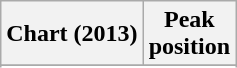<table class="wikitable sortable">
<tr>
<th>Chart (2013)</th>
<th>Peak<br>position</th>
</tr>
<tr>
</tr>
<tr>
</tr>
</table>
